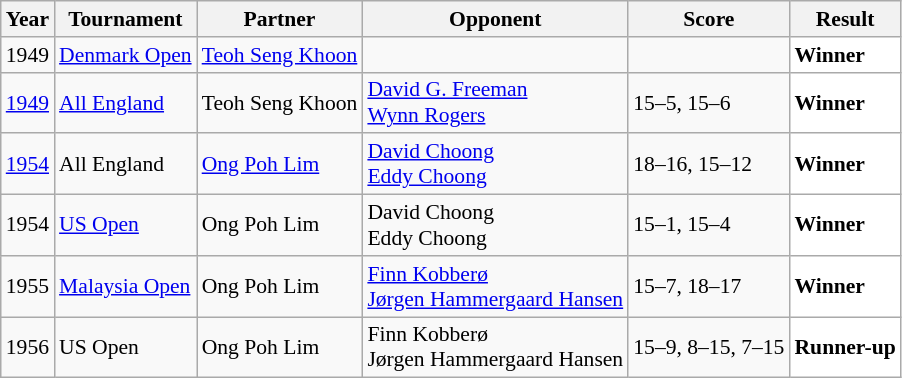<table class="sortable wikitable" style="font-size: 90%;">
<tr>
<th>Year</th>
<th>Tournament</th>
<th>Partner</th>
<th>Opponent</th>
<th>Score</th>
<th>Result</th>
</tr>
<tr>
<td align="center">1949</td>
<td><a href='#'>Denmark Open</a></td>
<td> <a href='#'>Teoh Seng Khoon</a></td>
<td></td>
<td></td>
<td style="text-align:left; background:white"> <strong>Winner</strong></td>
</tr>
<tr>
<td align="center"><a href='#'>1949</a></td>
<td><a href='#'>All England</a></td>
<td> Teoh Seng Khoon</td>
<td> <a href='#'>David G. Freeman</a><br> <a href='#'>Wynn Rogers</a></td>
<td>15–5, 15–6</td>
<td style="text-align:left; background:white"> <strong>Winner</strong></td>
</tr>
<tr>
<td align="center"><a href='#'>1954</a></td>
<td>All England</td>
<td> <a href='#'>Ong Poh Lim</a></td>
<td> <a href='#'>David Choong</a><br> <a href='#'>Eddy Choong</a></td>
<td>18–16, 15–12</td>
<td style="text-align:left; background:white"> <strong>Winner</strong></td>
</tr>
<tr>
<td align="center">1954</td>
<td><a href='#'>US Open</a></td>
<td> Ong Poh Lim</td>
<td> David Choong<br> Eddy Choong</td>
<td>15–1, 15–4</td>
<td style="text-align:left; background:white"> <strong>Winner</strong></td>
</tr>
<tr>
<td align="center">1955</td>
<td><a href='#'>Malaysia Open</a></td>
<td> Ong Poh Lim</td>
<td> <a href='#'>Finn Kobberø</a><br> <a href='#'>Jørgen Hammergaard Hansen</a></td>
<td>15–7, 18–17</td>
<td style="text-align:left; background:white"> <strong>Winner</strong></td>
</tr>
<tr>
<td align="center">1956</td>
<td>US Open</td>
<td> Ong Poh Lim</td>
<td> Finn Kobberø<br> Jørgen Hammergaard Hansen</td>
<td>15–9, 8–15, 7–15</td>
<td style="text-align:left; background:white"> <strong>Runner-up</strong></td>
</tr>
</table>
